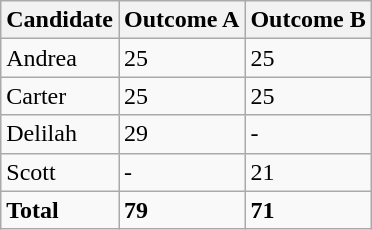<table class="wikitable">
<tr>
<th>Candidate</th>
<th>Outcome A</th>
<th>Outcome B</th>
</tr>
<tr>
<td>Andrea</td>
<td>25</td>
<td>25</td>
</tr>
<tr>
<td>Carter</td>
<td>25</td>
<td>25</td>
</tr>
<tr>
<td>Delilah</td>
<td>29</td>
<td>-</td>
</tr>
<tr>
<td>Scott</td>
<td>-</td>
<td>21</td>
</tr>
<tr>
<td><strong>Total</strong></td>
<td><strong>79</strong></td>
<td><strong>71</strong></td>
</tr>
</table>
